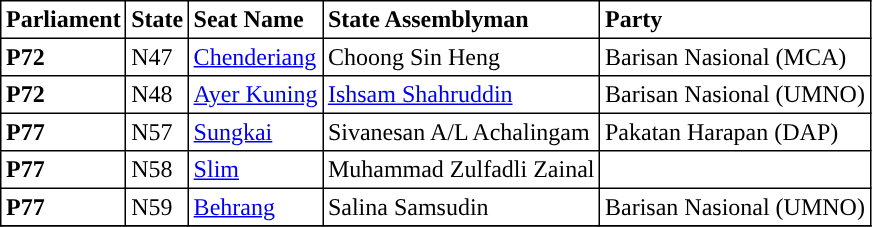<table class="toccolours sortable" border="1" cellpadding="3" style="border-collapse:collapse; text-align: left;">
<tr>
<th align="center">Parliament</th>
<th>State</th>
<th>Seat Name</th>
<th>State Assemblyman</th>
<th>Party</th>
</tr>
<tr>
<th align="left">P72</th>
<td>N47</td>
<td><a href='#'>Chenderiang</a></td>
<td>Choong Sin Heng</td>
<td>Barisan Nasional (MCA)</td>
</tr>
<tr>
<th align="left">P72</th>
<td>N48</td>
<td><a href='#'>Ayer Kuning</a></td>
<td><a href='#'>Ishsam Shahruddin</a></td>
<td>Barisan Nasional (UMNO)</td>
</tr>
<tr>
<th align="left">P77</th>
<td>N57</td>
<td><a href='#'>Sungkai</a></td>
<td>Sivanesan A/L Achalingam</td>
<td>Pakatan Harapan (DAP)</td>
</tr>
<tr>
<th align="left">P77</th>
<td>N58</td>
<td><a href='#'>Slim</a></td>
<td>Muhammad Zulfadli Zainal</td>
<td></td>
</tr>
<tr>
<th align="left">P77</th>
<td>N59</td>
<td><a href='#'>Behrang</a></td>
<td>Salina Samsudin</td>
<td>Barisan Nasional (UMNO)</td>
</tr>
<tr>
</tr>
</table>
